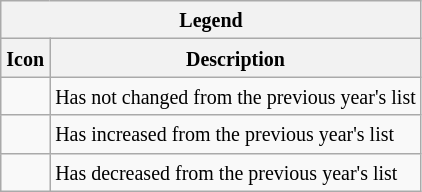<table class="wikitable">
<tr>
<th colspan="2"><small>Legend</small></th>
</tr>
<tr>
<th><small> Icon</small></th>
<th><small> Description</small></th>
</tr>
<tr>
<td></td>
<td><small>Has not changed from the previous year's list</small></td>
</tr>
<tr>
<td></td>
<td><small>Has increased from the previous year's list</small></td>
</tr>
<tr>
<td></td>
<td><small>Has decreased from the previous year's list</small></td>
</tr>
</table>
